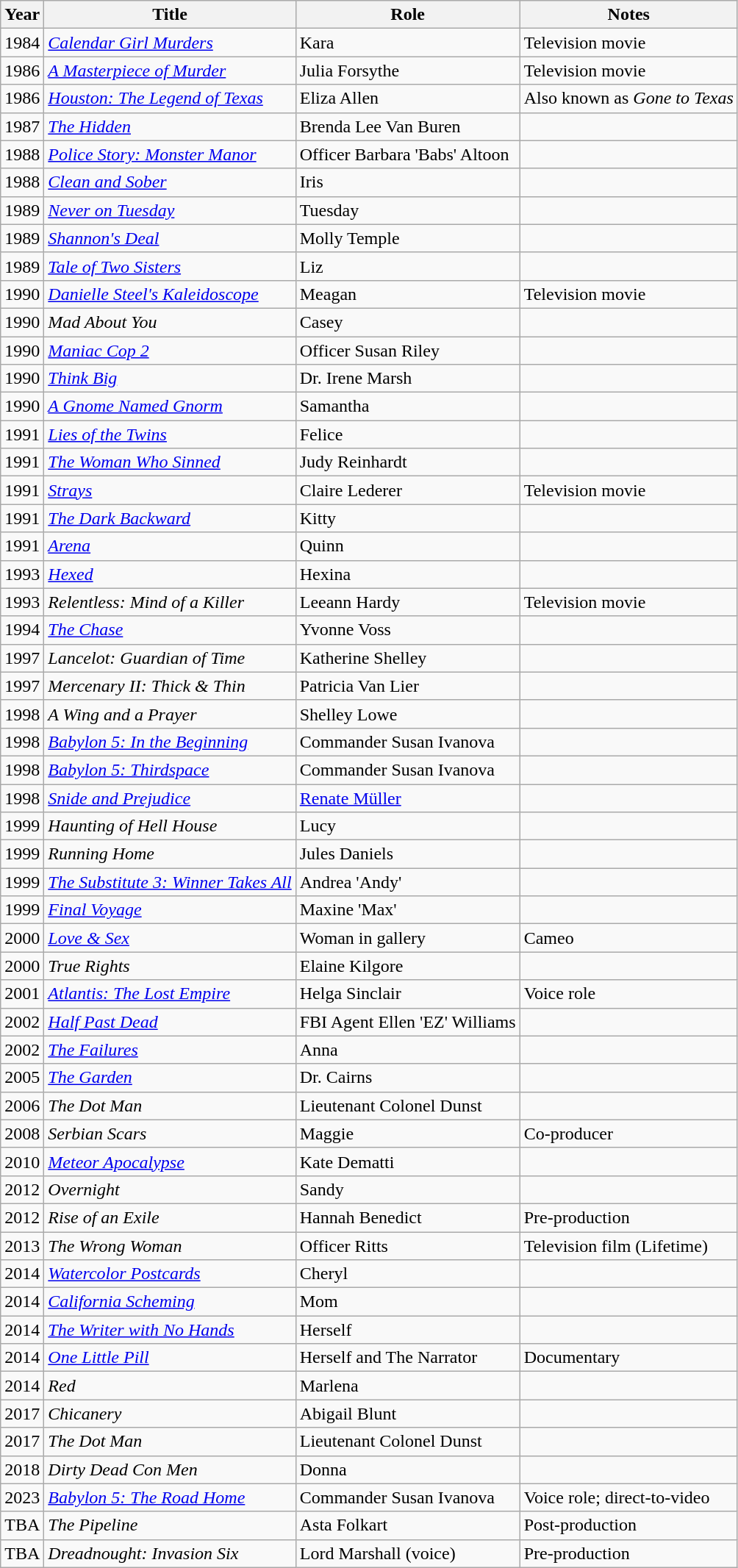<table class="wikitable sortable">
<tr>
<th>Year</th>
<th>Title</th>
<th>Role</th>
<th class="unsortable">Notes</th>
</tr>
<tr>
<td>1984</td>
<td><em><a href='#'>Calendar Girl Murders</a></em></td>
<td>Kara</td>
<td>Television movie</td>
</tr>
<tr>
<td>1986</td>
<td data-sort-value="Masterpiece of Murder, A"><em><a href='#'>A Masterpiece of Murder</a></em></td>
<td>Julia Forsythe</td>
<td>Television movie</td>
</tr>
<tr>
<td>1986</td>
<td><em><a href='#'>Houston: The Legend of Texas</a></em></td>
<td>Eliza Allen</td>
<td>Also known as <em>Gone to Texas</em></td>
</tr>
<tr>
<td>1987</td>
<td data-sort-value="Hidden, The"><em><a href='#'>The Hidden</a></em></td>
<td>Brenda Lee Van Buren</td>
<td></td>
</tr>
<tr>
<td>1988</td>
<td><em><a href='#'>Police Story: Monster Manor</a></em></td>
<td>Officer Barbara 'Babs' Altoon</td>
<td></td>
</tr>
<tr>
<td>1988</td>
<td><em><a href='#'>Clean and Sober</a></em></td>
<td>Iris</td>
<td></td>
</tr>
<tr>
<td>1989</td>
<td><em><a href='#'>Never on Tuesday</a></em></td>
<td>Tuesday</td>
<td></td>
</tr>
<tr>
<td>1989</td>
<td><em><a href='#'>Shannon's Deal</a></em></td>
<td>Molly Temple</td>
<td></td>
</tr>
<tr>
<td>1989</td>
<td><em><a href='#'>Tale of Two Sisters</a></em></td>
<td>Liz</td>
<td></td>
</tr>
<tr>
<td>1990</td>
<td><em><a href='#'>Danielle Steel's Kaleidoscope</a></em></td>
<td>Meagan</td>
<td>Television movie</td>
</tr>
<tr>
<td>1990</td>
<td><em>Mad About You</em></td>
<td>Casey</td>
<td></td>
</tr>
<tr>
<td>1990</td>
<td><em><a href='#'>Maniac Cop 2</a></em></td>
<td>Officer Susan Riley</td>
<td></td>
</tr>
<tr>
<td>1990</td>
<td><em><a href='#'>Think Big</a></em></td>
<td>Dr. Irene Marsh</td>
<td></td>
</tr>
<tr>
<td>1990</td>
<td data-sort-value="Gnome Named Gnorm, A"><em><a href='#'>A Gnome Named Gnorm</a></em></td>
<td>Samantha</td>
<td></td>
</tr>
<tr>
<td>1991</td>
<td><em><a href='#'>Lies of the Twins</a></em></td>
<td>Felice</td>
<td></td>
</tr>
<tr>
<td>1991</td>
<td data-sort-value="Woman Who Sinned, The"><em><a href='#'>The Woman Who Sinned</a></em></td>
<td>Judy Reinhardt</td>
<td></td>
</tr>
<tr>
<td>1991</td>
<td><em><a href='#'>Strays</a></em></td>
<td>Claire Lederer</td>
<td>Television movie</td>
</tr>
<tr>
<td>1991</td>
<td data-sort-value="Dark Backward, The"><em><a href='#'>The Dark Backward</a></em></td>
<td>Kitty</td>
<td></td>
</tr>
<tr>
<td>1991</td>
<td><em><a href='#'>Arena</a></em></td>
<td>Quinn</td>
<td></td>
</tr>
<tr>
<td>1993</td>
<td><em><a href='#'>Hexed</a></em></td>
<td>Hexina</td>
<td></td>
</tr>
<tr>
<td>1993</td>
<td><em>Relentless: Mind of a Killer</em></td>
<td>Leeann Hardy</td>
<td>Television movie</td>
</tr>
<tr>
<td>1994</td>
<td data-sort-value="Chase, The"><em><a href='#'>The Chase</a></em></td>
<td>Yvonne Voss</td>
<td></td>
</tr>
<tr>
<td>1997</td>
<td><em>Lancelot: Guardian of Time</em></td>
<td>Katherine Shelley</td>
<td></td>
</tr>
<tr>
<td>1997</td>
<td><em>Mercenary II: Thick & Thin</em></td>
<td>Patricia Van Lier</td>
<td></td>
</tr>
<tr>
<td>1998</td>
<td data-sort-value="Wing and a Prayer, A"><em>A Wing and a Prayer</em></td>
<td>Shelley Lowe</td>
<td></td>
</tr>
<tr>
<td>1998</td>
<td><em><a href='#'>Babylon 5: In the Beginning</a></em></td>
<td>Commander Susan Ivanova</td>
<td></td>
</tr>
<tr>
<td>1998</td>
<td><em><a href='#'>Babylon 5: Thirdspace</a></em></td>
<td>Commander Susan Ivanova</td>
<td></td>
</tr>
<tr>
<td>1998</td>
<td><em><a href='#'>Snide and Prejudice</a></em></td>
<td><a href='#'>Renate Müller</a></td>
<td></td>
</tr>
<tr>
<td>1999</td>
<td><em>Haunting of Hell House</em></td>
<td>Lucy</td>
<td></td>
</tr>
<tr>
<td>1999</td>
<td><em>Running Home</em></td>
<td>Jules Daniels</td>
<td></td>
</tr>
<tr>
<td>1999</td>
<td data-sort-value="Substitute 3: Winner Takes All, The"><em><a href='#'>The Substitute 3: Winner Takes All</a></em></td>
<td>Andrea 'Andy'</td>
<td></td>
</tr>
<tr>
<td>1999</td>
<td><em><a href='#'>Final Voyage</a></em></td>
<td>Maxine 'Max'</td>
<td></td>
</tr>
<tr>
<td>2000</td>
<td><em><a href='#'>Love & Sex</a></em></td>
<td>Woman in gallery</td>
<td>Cameo</td>
</tr>
<tr>
<td>2000</td>
<td><em>True Rights</em></td>
<td>Elaine Kilgore</td>
<td></td>
</tr>
<tr>
<td>2001</td>
<td><em><a href='#'>Atlantis: The Lost Empire</a></em></td>
<td>Helga Sinclair</td>
<td>Voice role</td>
</tr>
<tr>
<td>2002</td>
<td><em><a href='#'>Half Past Dead</a></em></td>
<td>FBI Agent Ellen 'EZ' Williams</td>
<td></td>
</tr>
<tr>
<td>2002</td>
<td data-sort-value="Failures, The"><em><a href='#'>The Failures</a></em></td>
<td>Anna</td>
<td></td>
</tr>
<tr>
<td>2005</td>
<td data-sort-value="Garden, The"><em><a href='#'>The Garden</a></em></td>
<td>Dr. Cairns</td>
<td></td>
</tr>
<tr>
<td>2006</td>
<td data-sort-value="Dot Man, The"><em>The Dot Man</em></td>
<td>Lieutenant Colonel Dunst</td>
<td></td>
</tr>
<tr>
<td>2008</td>
<td><em>Serbian Scars</em></td>
<td>Maggie</td>
<td>Co-producer</td>
</tr>
<tr>
<td>2010</td>
<td><em><a href='#'>Meteor Apocalypse</a></em></td>
<td>Kate Dematti</td>
<td></td>
</tr>
<tr>
<td>2012</td>
<td><em>Overnight</em></td>
<td>Sandy</td>
<td></td>
</tr>
<tr>
<td>2012</td>
<td><em>Rise of an Exile</em></td>
<td>Hannah Benedict</td>
<td>Pre-production</td>
</tr>
<tr>
<td>2013</td>
<td><em>The Wrong Woman</em></td>
<td>Officer Ritts</td>
<td>Television film (Lifetime)</td>
</tr>
<tr>
<td>2014</td>
<td><em><a href='#'>Watercolor Postcards</a></em></td>
<td>Cheryl</td>
<td></td>
</tr>
<tr>
<td>2014</td>
<td><em><a href='#'>California Scheming</a></em></td>
<td>Mom</td>
<td></td>
</tr>
<tr>
<td>2014</td>
<td data-sort-value="Writer with No Hands, The"><em><a href='#'>The Writer with No Hands</a></em></td>
<td>Herself</td>
<td></td>
</tr>
<tr>
<td>2014</td>
<td><em><a href='#'>One Little Pill</a></em></td>
<td>Herself and The Narrator</td>
<td>Documentary</td>
</tr>
<tr>
<td>2014</td>
<td><em>Red</em></td>
<td>Marlena</td>
<td></td>
</tr>
<tr>
<td>2017</td>
<td><em>Chicanery</em></td>
<td>Abigail Blunt</td>
<td></td>
</tr>
<tr>
<td>2017</td>
<td data-sort-value="Dot Man, The"><em>The Dot Man</em></td>
<td>Lieutenant Colonel Dunst</td>
<td></td>
</tr>
<tr>
<td>2018</td>
<td><em>Dirty Dead Con Men</em></td>
<td>Donna</td>
<td></td>
</tr>
<tr>
<td>2023</td>
<td><em><a href='#'>Babylon 5: The Road Home</a></em></td>
<td>Commander Susan Ivanova</td>
<td>Voice role; direct-to-video</td>
</tr>
<tr>
<td>TBA</td>
<td data-sort-value="Pipeline, The"><em>The Pipeline</em></td>
<td>Asta Folkart</td>
<td>Post-production</td>
</tr>
<tr>
<td>TBA</td>
<td><em>Dreadnought: Invasion Six</em></td>
<td>Lord Marshall (voice)</td>
<td>Pre-production</td>
</tr>
</table>
